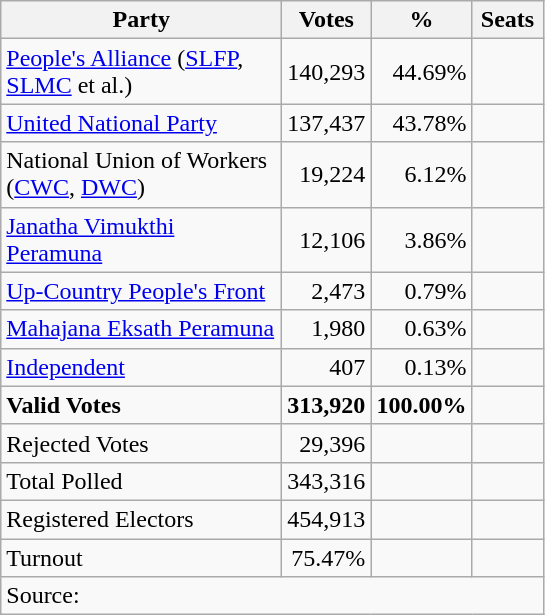<table class="wikitable" border="1" style="text-align:right;">
<tr>
<th align=left width="180">Party</th>
<th align=center width="50">Votes</th>
<th align=center width="50">%</th>
<th align=center width="40">Seats</th>
</tr>
<tr>
<td align=left><a href='#'>People's Alliance</a> (<a href='#'>SLFP</a>, <a href='#'>SLMC</a> et al.)</td>
<td>140,293</td>
<td>44.69%</td>
<td></td>
</tr>
<tr>
<td align=left><a href='#'>United National Party</a></td>
<td>137,437</td>
<td>43.78%</td>
<td></td>
</tr>
<tr>
<td align=left>National Union of Workers (<a href='#'>CWC</a>, <a href='#'>DWC</a>)</td>
<td>19,224</td>
<td>6.12%</td>
<td></td>
</tr>
<tr>
<td align=left><a href='#'>Janatha Vimukthi Peramuna</a></td>
<td>12,106</td>
<td>3.86%</td>
<td></td>
</tr>
<tr>
<td align=left><a href='#'>Up-Country People's Front</a></td>
<td>2,473</td>
<td>0.79%</td>
<td></td>
</tr>
<tr>
<td align=left><a href='#'>Mahajana Eksath Peramuna</a></td>
<td>1,980</td>
<td>0.63%</td>
<td></td>
</tr>
<tr>
<td align=left><a href='#'>Independent</a></td>
<td>407</td>
<td>0.13%</td>
<td></td>
</tr>
<tr>
<td align=left><strong>Valid Votes</strong></td>
<td><strong>313,920</strong></td>
<td><strong>100.00%</strong></td>
<td></td>
</tr>
<tr>
<td align=left>Rejected Votes</td>
<td>29,396</td>
<td></td>
<td></td>
</tr>
<tr>
<td align=left>Total Polled</td>
<td>343,316</td>
<td></td>
<td></td>
</tr>
<tr>
<td align=left>Registered Electors</td>
<td>454,913</td>
<td></td>
<td></td>
</tr>
<tr>
<td align=left>Turnout</td>
<td>75.47%</td>
<td></td>
<td></td>
</tr>
<tr>
<td align=left colspan=4>Source:</td>
</tr>
</table>
